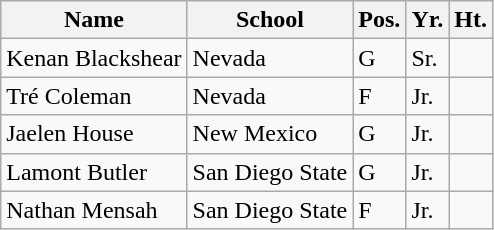<table class="wikitable">
<tr>
<th>Name</th>
<th>School</th>
<th>Pos.</th>
<th>Yr.</th>
<th>Ht.</th>
</tr>
<tr>
<td>Kenan Blackshear</td>
<td>Nevada</td>
<td>G</td>
<td>Sr.</td>
<td></td>
</tr>
<tr>
<td>Tré Coleman</td>
<td>Nevada</td>
<td>F</td>
<td>Jr.</td>
<td></td>
</tr>
<tr>
<td>Jaelen House</td>
<td>New Mexico</td>
<td>G</td>
<td>Jr.</td>
<td></td>
</tr>
<tr>
<td>Lamont Butler</td>
<td>San Diego State</td>
<td>G</td>
<td>Jr.</td>
<td></td>
</tr>
<tr>
<td>Nathan Mensah</td>
<td>San Diego State</td>
<td>F</td>
<td>Jr.</td>
<td></td>
</tr>
</table>
